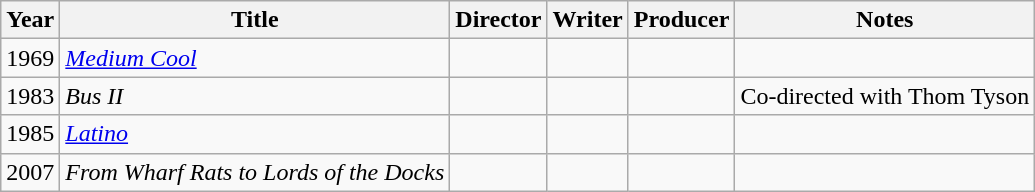<table class="wikitable">
<tr>
<th>Year</th>
<th>Title</th>
<th>Director</th>
<th>Writer</th>
<th>Producer</th>
<th>Notes</th>
</tr>
<tr>
<td>1969</td>
<td><em><a href='#'>Medium Cool</a></em></td>
<td></td>
<td></td>
<td></td>
<td></td>
</tr>
<tr>
<td>1983</td>
<td><em>Bus II</em></td>
<td></td>
<td></td>
<td></td>
<td>Co-directed with Thom Tyson</td>
</tr>
<tr>
<td>1985</td>
<td><em><a href='#'>Latino</a></em></td>
<td></td>
<td></td>
<td></td>
<td></td>
</tr>
<tr>
<td>2007</td>
<td><em>From Wharf Rats to Lords of the Docks</em></td>
<td></td>
<td></td>
<td></td>
<td></td>
</tr>
</table>
